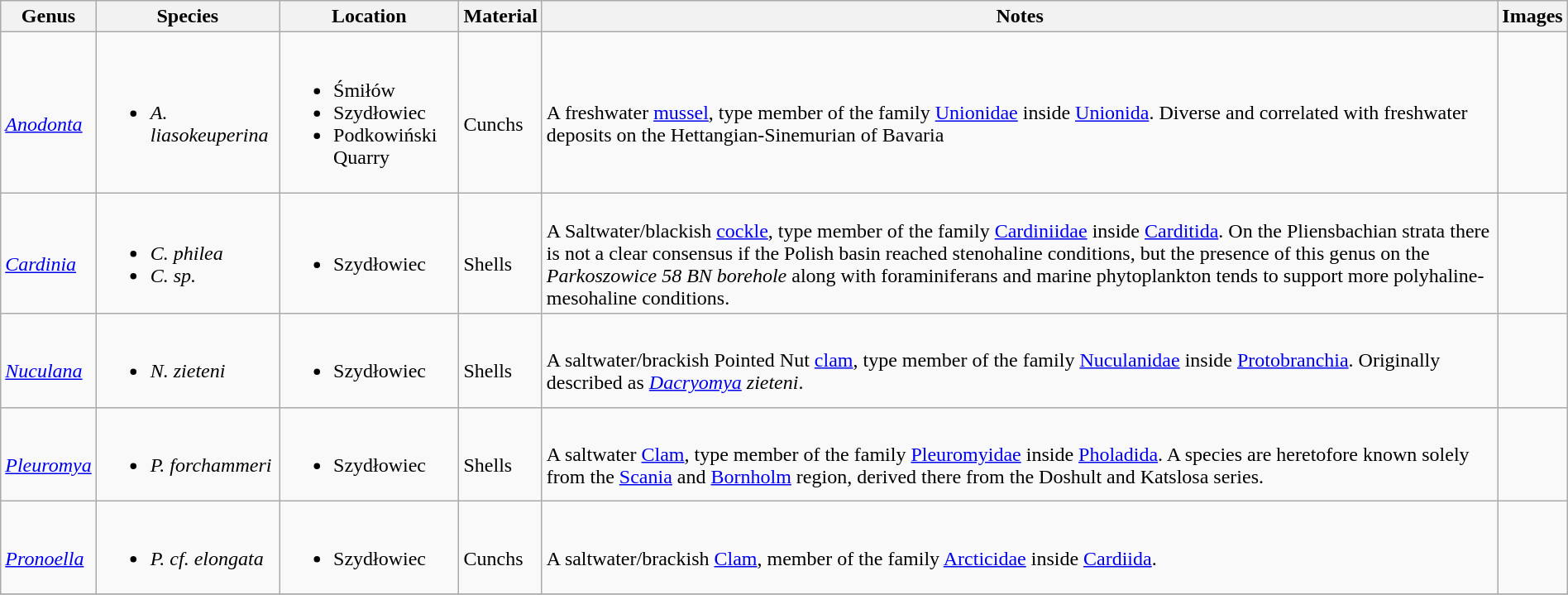<table class="wikitable"  style="margin:auto; width:100%;">
<tr>
<th>Genus</th>
<th>Species</th>
<th>Location</th>
<th>Material</th>
<th>Notes</th>
<th>Images</th>
</tr>
<tr>
<td><br><em><a href='#'>Anodonta</a></em></td>
<td><br><ul><li><em>A. liasokeuperina</em></li></ul></td>
<td><br><ul><li>Śmiłów</li><li>Szydłowiec</li><li>Podkowiński Quarry</li></ul></td>
<td><br>Cunchs </td>
<td><br>A freshwater <a href='#'>mussel</a>, type member of the family <a href='#'>Unionidae</a> inside <a href='#'>Unionida</a>. Diverse and correlated with freshwater deposits on the Hettangian-Sinemurian of Bavaria</td>
<td></td>
</tr>
<tr>
<td><br><em><a href='#'>Cardinia</a></em></td>
<td><br><ul><li><em>C. philea</em></li><li><em>C. sp.</em></li></ul></td>
<td><br><ul><li>Szydłowiec</li></ul></td>
<td><br>Shells</td>
<td><br>A Saltwater/blackish <a href='#'>cockle</a>, type member of the family <a href='#'>Cardiniidae</a> inside <a href='#'>Carditida</a>. On the Pliensbachian strata there is not a clear consensus if the Polish basin reached stenohaline conditions, but the presence of this genus on the <em>Parkoszowice 58 BN borehole</em> along with foraminiferans and marine phytoplankton tends to support more polyhaline-mesohaline conditions.</td>
<td></td>
</tr>
<tr>
<td><br><em><a href='#'>Nuculana</a></em></td>
<td><br><ul><li><em>N. zieteni</em></li></ul></td>
<td><br><ul><li>Szydłowiec</li></ul></td>
<td><br>Shells</td>
<td><br>A saltwater/brackish Pointed Nut <a href='#'>clam</a>, type member of the family <a href='#'>Nuculanidae</a> inside <a href='#'>Protobranchia</a>. Originally described as <em><a href='#'>Dacryomya</a> zieteni</em>.</td>
<td></td>
</tr>
<tr>
<td><br><em><a href='#'>Pleuromya</a></em></td>
<td><br><ul><li><em>P. forchammeri</em></li></ul></td>
<td><br><ul><li>Szydłowiec</li></ul></td>
<td><br>Shells</td>
<td><br>A saltwater <a href='#'>Clam</a>, type member of the family <a href='#'>Pleuromyidae</a> inside <a href='#'>Pholadida</a>. A species are heretofore known solely from the <a href='#'>Scania</a> and <a href='#'>Bornholm</a> region, derived there from the Doshult and Katslosa series.</td>
<td></td>
</tr>
<tr>
<td><br><em><a href='#'>Pronoella</a></em></td>
<td><br><ul><li><em>P. cf. elongata</em></li></ul></td>
<td><br><ul><li>Szydłowiec</li></ul></td>
<td><br>Cunchs </td>
<td><br>A saltwater/brackish <a href='#'>Clam</a>, member of the family <a href='#'>Arcticidae</a> inside <a href='#'>Cardiida</a>.</td>
<td></td>
</tr>
<tr>
</tr>
</table>
